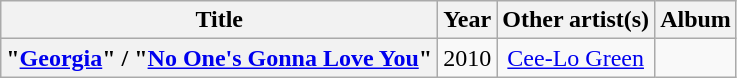<table class="wikitable plainrowheaders" style="text-align:center;">
<tr>
<th scope="col">Title</th>
<th scope="col">Year</th>
<th scope="col">Other artist(s)</th>
<th scope="col">Album</th>
</tr>
<tr>
<th scope="row">"<a href='#'>Georgia</a>" / "<a href='#'>No One's Gonna Love You</a>"</th>
<td>2010</td>
<td><a href='#'>Cee-Lo Green</a></td>
<td></td>
</tr>
</table>
